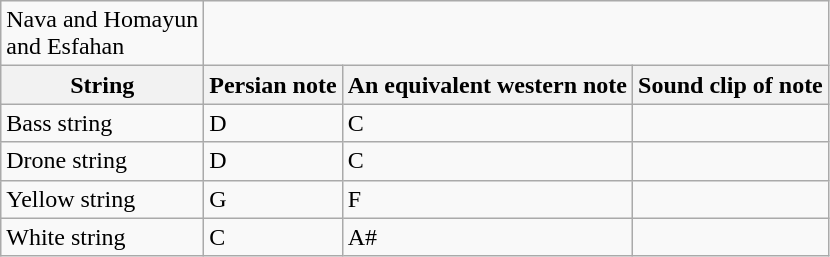<table class="wikitable">
<tr>
<td>Nava and Homayun<br>and Esfahan</td>
</tr>
<tr>
<th>String</th>
<th>Persian note</th>
<th>An equivalent western note</th>
<th>Sound clip of note</th>
</tr>
<tr>
<td>Bass string</td>
<td>D</td>
<td>C</td>
<td></td>
</tr>
<tr>
<td>Drone string</td>
<td>D</td>
<td>C</td>
<td></td>
</tr>
<tr>
<td>Yellow string</td>
<td>G</td>
<td>F</td>
<td></td>
</tr>
<tr>
<td>White string</td>
<td>C</td>
<td>A#</td>
<td></td>
</tr>
</table>
